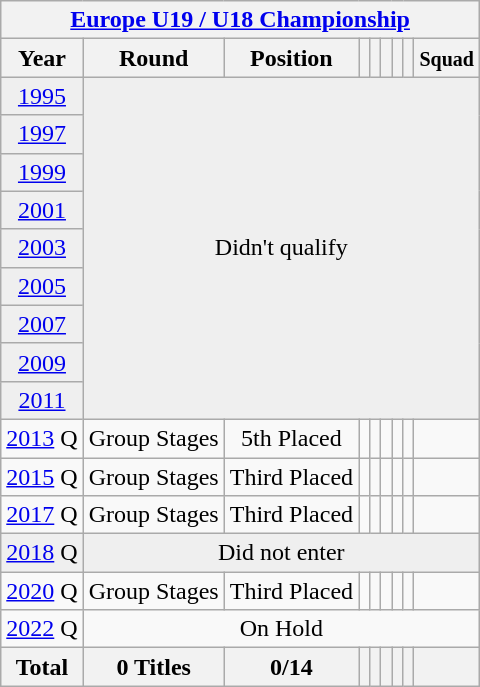<table class="wikitable" style="text-align: center;">
<tr>
<th colspan=9><a href='#'>Europe U19 / U18 Championship</a></th>
</tr>
<tr>
<th>Year</th>
<th>Round</th>
<th>Position</th>
<th></th>
<th></th>
<th></th>
<th></th>
<th></th>
<th><small>Squad</small></th>
</tr>
<tr bgcolor="efefef">
<td> <a href='#'>1995</a></td>
<td colspan=9 rowspan=9>Didn't qualify</td>
</tr>
<tr bgcolor="efefef">
<td> <a href='#'>1997</a></td>
</tr>
<tr bgcolor="efefef">
<td> <a href='#'>1999</a></td>
</tr>
<tr bgcolor="efefef">
<td> <a href='#'>2001</a></td>
</tr>
<tr bgcolor="efefef">
<td> <a href='#'>2003</a></td>
</tr>
<tr bgcolor="efefef">
<td> <a href='#'>2005</a></td>
</tr>
<tr bgcolor="efefef">
<td> <a href='#'>2007</a></td>
</tr>
<tr bgcolor="efefef">
<td> <a href='#'>2009</a></td>
</tr>
<tr bgcolor="efefef">
<td> <a href='#'>2011</a></td>
</tr>
<tr bgcolor=>
<td><a href='#'>2013</a> Q</td>
<td>Group Stages</td>
<td>5th Placed</td>
<td></td>
<td></td>
<td></td>
<td></td>
<td></td>
<td></td>
</tr>
<tr bgcolor=>
<td><a href='#'>2015</a> Q</td>
<td>Group Stages</td>
<td>Third Placed</td>
<td></td>
<td></td>
<td></td>
<td></td>
<td></td>
<td></td>
</tr>
<tr bgcolor=>
<td><a href='#'>2017</a> Q</td>
<td>Group Stages</td>
<td>Third Placed</td>
<td></td>
<td></td>
<td></td>
<td></td>
<td></td>
<td></td>
</tr>
<tr bgcolor="efefef">
<td><a href='#'>2018</a> Q</td>
<td colspan=8>Did not enter</td>
</tr>
<tr bgcolor=>
<td><a href='#'>2020</a> Q</td>
<td>Group Stages</td>
<td>Third Placed</td>
<td></td>
<td></td>
<td></td>
<td></td>
<td></td>
<td></td>
</tr>
<tr>
<td><a href='#'>2022</a> Q</td>
<td colspan=8>On Hold</td>
</tr>
<tr>
<th>Total</th>
<th>0 Titles</th>
<th>0/14</th>
<th></th>
<th></th>
<th></th>
<th></th>
<th></th>
<th></th>
</tr>
</table>
